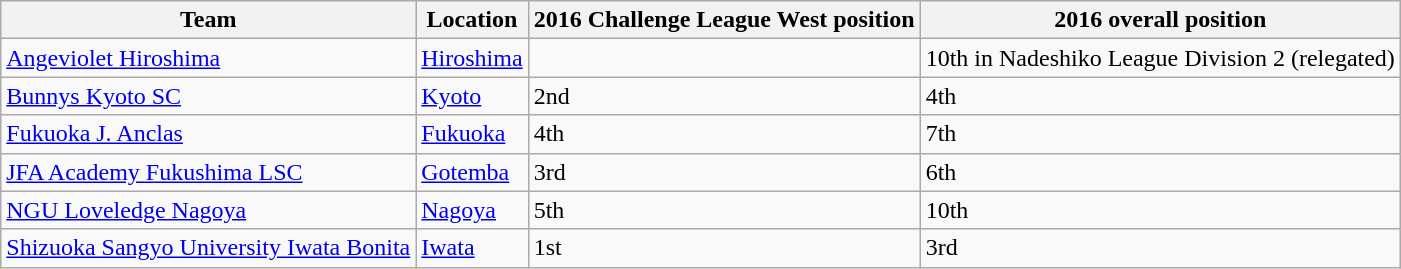<table class="wikitable sortable">
<tr>
<th>Team</th>
<th>Location</th>
<th data-sort-type="number">2016 Challenge League West position</th>
<th data-sort-type="number">2016 overall position</th>
</tr>
<tr>
<td><a href='#'>Angeviolet Hiroshima</a></td>
<td><a href='#'>Hiroshima</a></td>
<td></td>
<td>10th in Nadeshiko League Division 2 (relegated)</td>
</tr>
<tr>
<td><a href='#'>Bunnys Kyoto SC</a></td>
<td><a href='#'>Kyoto</a></td>
<td>2nd</td>
<td>4th</td>
</tr>
<tr>
<td><a href='#'>Fukuoka J. Anclas</a></td>
<td><a href='#'>Fukuoka</a></td>
<td>4th</td>
<td>7th</td>
</tr>
<tr>
<td><a href='#'>JFA Academy Fukushima LSC</a></td>
<td><a href='#'>Gotemba</a></td>
<td>3rd</td>
<td>6th</td>
</tr>
<tr>
<td><a href='#'>NGU Loveledge Nagoya</a></td>
<td><a href='#'>Nagoya</a></td>
<td>5th</td>
<td>10th</td>
</tr>
<tr>
<td><a href='#'>Shizuoka Sangyo University Iwata Bonita</a></td>
<td><a href='#'>Iwata</a></td>
<td>1st</td>
<td>3rd</td>
</tr>
</table>
